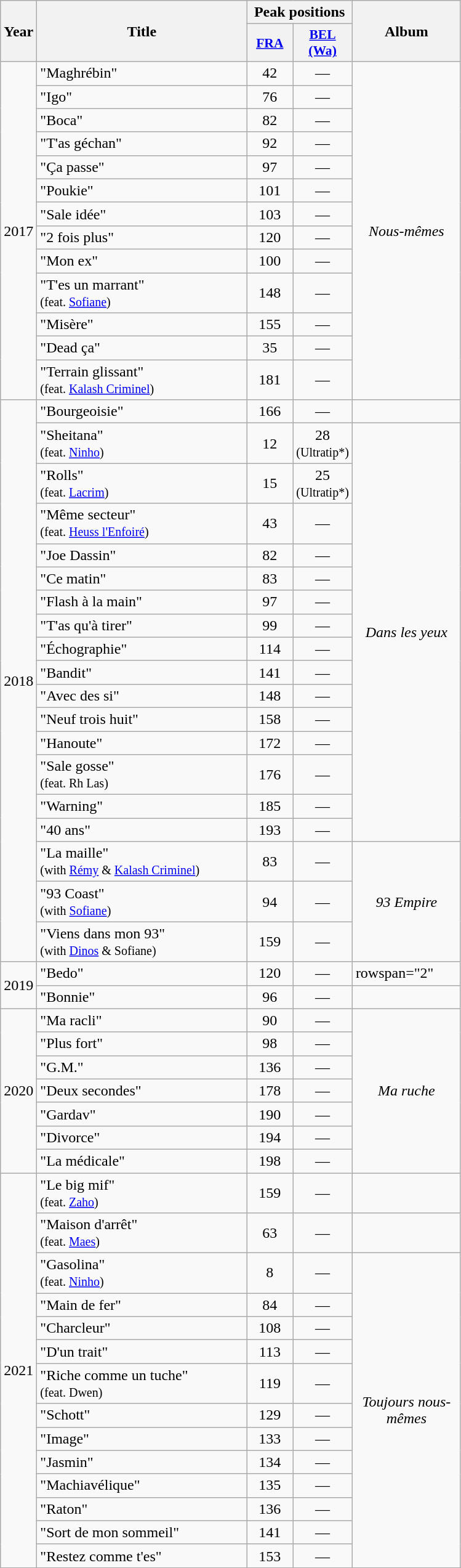<table class="wikitable">
<tr>
<th rowspan="2" style="text-align:center; width:10px;">Year</th>
<th rowspan="2" style="text-align:center; width:220px;">Title</th>
<th style="text-align:center; width:20px;" colspan=2>Peak positions</th>
<th rowspan="2" style="text-align:center; width:110px;">Album</th>
</tr>
<tr>
<th scope="col" style="width:3em;font-size:90%;"><a href='#'>FRA</a><br></th>
<th scope="col" style="width:3em;font-size:90%;"><a href='#'>BEL<br>(Wa)</a><br></th>
</tr>
<tr>
<td style="text-align:center;" rowspan=13>2017</td>
<td>"Maghrébin"</td>
<td style="text-align:center;">42</td>
<td style="text-align:center;">—</td>
<td style="text-align:center;" rowspan=13><em>Nous-mêmes</em></td>
</tr>
<tr>
<td>"Igo"</td>
<td style="text-align:center;">76</td>
<td style="text-align:center;">—</td>
</tr>
<tr>
<td>"Boca"</td>
<td style="text-align:center;">82</td>
<td style="text-align:center;">—</td>
</tr>
<tr>
<td>"T'as géchan"</td>
<td style="text-align:center;">92</td>
<td style="text-align:center;">—</td>
</tr>
<tr>
<td>"Ça passe"</td>
<td style="text-align:center;">97</td>
<td style="text-align:center;">—</td>
</tr>
<tr>
<td>"Poukie"</td>
<td style="text-align:center;">101</td>
<td style="text-align:center;">—</td>
</tr>
<tr>
<td>"Sale idée"</td>
<td style="text-align:center;">103</td>
<td style="text-align:center;">—</td>
</tr>
<tr>
<td>"2 fois plus"</td>
<td style="text-align:center;">120</td>
<td style="text-align:center;">—</td>
</tr>
<tr>
<td>"Mon ex"</td>
<td style="text-align:center;">100</td>
<td style="text-align:center;">—</td>
</tr>
<tr>
<td>"T'es un marrant" <br><small>(feat. <a href='#'>Sofiane</a>)</small></td>
<td style="text-align:center;">148</td>
<td style="text-align:center;">—</td>
</tr>
<tr>
<td>"Misère"</td>
<td style="text-align:center;">155</td>
<td style="text-align:center;">—</td>
</tr>
<tr>
<td>"Dead ça"</td>
<td style="text-align:center;">35</td>
<td style="text-align:center;">—</td>
</tr>
<tr>
<td>"Terrain glissant" <br><small>(feat. <a href='#'>Kalash Criminel</a>)</small></td>
<td style="text-align:center;">181</td>
<td style="text-align:center;">—</td>
</tr>
<tr>
<td style="text-align:center;" rowspan=19>2018</td>
<td>"Bourgeoisie"</td>
<td style="text-align:center;">166</td>
<td style="text-align:center;">—</td>
<td style="text-align:center;"></td>
</tr>
<tr>
<td>"Sheitana"<br><small>(feat. <a href='#'>Ninho</a>)</small></td>
<td style="text-align:center;">12</td>
<td style="text-align:center;">28<br><small>(Ultratip*)</small></td>
<td style="text-align:center;" rowspan=15><em>Dans les yeux</em></td>
</tr>
<tr>
<td>"Rolls"<br><small>(feat. <a href='#'>Lacrim</a>)</small></td>
<td style="text-align:center;">15</td>
<td style="text-align:center;">25<br><small>(Ultratip*)</small></td>
</tr>
<tr>
<td>"Même secteur"<br><small>(feat. <a href='#'>Heuss l'Enfoiré</a>)</small></td>
<td style="text-align:center;">43</td>
<td style="text-align:center;">—</td>
</tr>
<tr>
<td>"Joe Dassin"</td>
<td style="text-align:center;">82</td>
<td style="text-align:center;">—</td>
</tr>
<tr>
<td>"Ce matin"</td>
<td style="text-align:center;">83</td>
<td style="text-align:center;">—</td>
</tr>
<tr>
<td>"Flash à la main"</td>
<td style="text-align:center;">97</td>
<td style="text-align:center;">—</td>
</tr>
<tr>
<td>"T'as qu'à tirer"</td>
<td style="text-align:center;">99</td>
<td style="text-align:center;">—</td>
</tr>
<tr>
<td>"Échographie"</td>
<td style="text-align:center;">114</td>
<td style="text-align:center;">—</td>
</tr>
<tr>
<td>"Bandit"</td>
<td style="text-align:center;">141</td>
<td style="text-align:center;">—</td>
</tr>
<tr>
<td>"Avec des si"</td>
<td style="text-align:center;">148</td>
<td style="text-align:center;">—</td>
</tr>
<tr>
<td>"Neuf trois huit"</td>
<td style="text-align:center;">158</td>
<td style="text-align:center;">—</td>
</tr>
<tr>
<td>"Hanoute"</td>
<td style="text-align:center;">172</td>
<td style="text-align:center;">—</td>
</tr>
<tr>
<td>"Sale gosse" <br><small>(feat. Rh Las)</small></td>
<td style="text-align:center;">176</td>
<td style="text-align:center;">—</td>
</tr>
<tr>
<td>"Warning"</td>
<td style="text-align:center;">185</td>
<td style="text-align:center;">—</td>
</tr>
<tr>
<td>"40 ans"</td>
<td style="text-align:center;">193</td>
<td style="text-align:center;">—</td>
</tr>
<tr>
<td>"La maille" <br><small>(with <a href='#'>Rémy</a> & <a href='#'>Kalash Criminel</a>)</small></td>
<td style="text-align:center;">83</td>
<td style="text-align:center;">—</td>
<td style="text-align:center;" rowspan=3><em>93 Empire</em></td>
</tr>
<tr>
<td>"93 Coast" <br><small>(with <a href='#'>Sofiane</a>)</small></td>
<td style="text-align:center;">94</td>
<td style="text-align:center;">—</td>
</tr>
<tr>
<td>"Viens dans mon 93" <br><small>(with <a href='#'>Dinos</a> & Sofiane)</small></td>
<td style="text-align:center;">159</td>
<td style="text-align:center;">—</td>
</tr>
<tr>
<td style="text-align:center;" rowspan="2">2019</td>
<td>"Bedo"</td>
<td style="text-align:center;">120</td>
<td style="text-align:center;">—</td>
<td>rowspan="2" </td>
</tr>
<tr>
<td>"Bonnie"</td>
<td style="text-align:center;">96</td>
<td style="text-align:center;">—</td>
</tr>
<tr>
<td style="text-align:center;" rowspan="7">2020</td>
<td>"Ma racli"</td>
<td style="text-align:center;">90</td>
<td style="text-align:center;">—</td>
<td style="text-align:center;" rowspan="7"><em>Ma ruche</em></td>
</tr>
<tr>
<td>"Plus fort"</td>
<td style="text-align:center;">98</td>
<td style="text-align:center;">—</td>
</tr>
<tr>
<td>"G.M."</td>
<td style="text-align:center;">136</td>
<td style="text-align:center;">—</td>
</tr>
<tr>
<td>"Deux secondes"</td>
<td style="text-align:center;">178</td>
<td style="text-align:center;">—</td>
</tr>
<tr>
<td>"Gardav"</td>
<td style="text-align:center;">190</td>
<td style="text-align:center;">—</td>
</tr>
<tr>
<td>"Divorce"</td>
<td style="text-align:center;">194</td>
<td style="text-align:center;">—</td>
</tr>
<tr>
<td>"La médicale"</td>
<td style="text-align:center;">198</td>
<td style="text-align:center;">—</td>
</tr>
<tr>
<td style="text-align:center;" rowspan=14>2021</td>
<td>"Le big mif"<br><small>(feat. <a href='#'>Zaho</a>)</small></td>
<td style="text-align:center;">159</td>
<td style="text-align:center;">—</td>
<td></td>
</tr>
<tr>
<td>"Maison d'arrêt"<br><small>(feat. <a href='#'>Maes</a>)</small></td>
<td style="text-align:center;">63</td>
<td style="text-align:center;">—</td>
<td></td>
</tr>
<tr>
<td>"Gasolina"<br><small>(feat. <a href='#'>Ninho</a>)</small></td>
<td style="text-align:center;">8</td>
<td style="text-align:center;">—</td>
<td style="text-align:center;" rowspan=12><em>Toujours nous-mêmes</em></td>
</tr>
<tr>
<td>"Main de fer"</td>
<td style="text-align:center;">84</td>
<td style="text-align:center;">—</td>
</tr>
<tr>
<td>"Charcleur"</td>
<td style="text-align:center;">108</td>
<td style="text-align:center;">—</td>
</tr>
<tr>
<td>"D'un trait"</td>
<td style="text-align:center;">113</td>
<td style="text-align:center;">—</td>
</tr>
<tr>
<td>"Riche comme un tuche"<br><small>(feat. Dwen)</small></td>
<td style="text-align:center;">119</td>
<td style="text-align:center;">—</td>
</tr>
<tr>
<td>"Schott"</td>
<td style="text-align:center;">129</td>
<td style="text-align:center;">—</td>
</tr>
<tr>
<td>"Image"</td>
<td style="text-align:center;">133</td>
<td style="text-align:center;">—</td>
</tr>
<tr>
<td>"Jasmin"</td>
<td style="text-align:center;">134</td>
<td style="text-align:center;">—</td>
</tr>
<tr>
<td>"Machiavélique"</td>
<td style="text-align:center;">135</td>
<td style="text-align:center;">—</td>
</tr>
<tr>
<td>"Raton"</td>
<td style="text-align:center;">136</td>
<td style="text-align:center;">—</td>
</tr>
<tr>
<td>"Sort de mon sommeil"</td>
<td style="text-align:center;">141</td>
<td style="text-align:center;">—</td>
</tr>
<tr>
<td>"Restez comme t'es"</td>
<td style="text-align:center;">153</td>
<td style="text-align:center;">—</td>
</tr>
<tr>
</tr>
</table>
